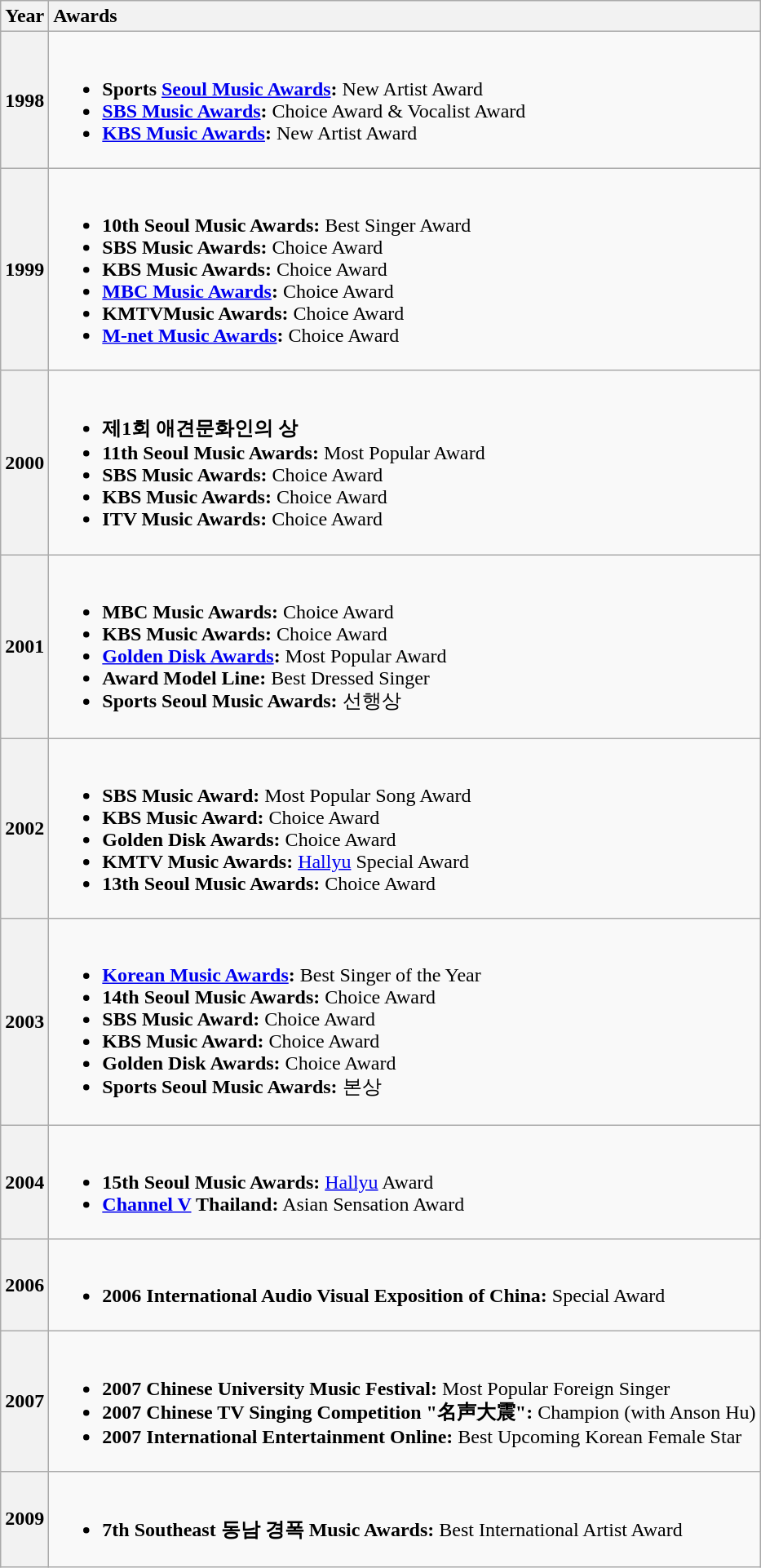<table class="wikitable">
<tr>
<th style="text-align:left">Year</th>
<th style="text-align:left">Awards</th>
</tr>
<tr>
<th style="text-align:center"><strong>1998</strong></th>
<td style="text-align:left"><br><ul><li><strong>Sports <a href='#'>Seoul Music Awards</a>:</strong> New Artist Award</li><li><strong><a href='#'>SBS Music Awards</a>:</strong> Choice Award & Vocalist Award</li><li><strong><a href='#'>KBS Music Awards</a>:</strong> New Artist Award</li></ul></td>
</tr>
<tr>
<th style="text-align:center"><strong>1999</strong></th>
<td style="text-align:left"><br><ul><li><strong>10th Seoul Music Awards:</strong> Best Singer Award</li><li><strong>SBS Music Awards:</strong> Choice Award</li><li><strong>KBS Music Awards:</strong> Choice Award</li><li><strong><a href='#'>MBC Music Awards</a>:</strong> Choice Award</li><li><strong>KMTVMusic Awards:</strong> Choice Award</li><li><strong><a href='#'>M-net Music Awards</a>:</strong> Choice Award</li></ul></td>
</tr>
<tr>
<th style="text-align:center"><strong>2000</strong></th>
<td style="text-align:left"><br><ul><li><strong>제1회 애견문화인의 상</strong></li><li><strong>11th Seoul Music Awards:</strong> Most Popular Award</li><li><strong>SBS Music Awards:</strong> Choice Award</li><li><strong>KBS Music Awards:</strong> Choice Award</li><li><strong>ITV Music Awards:</strong> Choice Award</li></ul></td>
</tr>
<tr>
<th style="text-align:center"><strong>2001</strong></th>
<td style="text-align:left"><br><ul><li><strong>MBC Music Awards:</strong> Choice Award</li><li><strong>KBS Music Awards:</strong> Choice Award</li><li><strong><a href='#'>Golden Disk Awards</a>:</strong> Most Popular Award</li><li><strong>Award Model Line:</strong> Best Dressed Singer</li><li><strong>Sports Seoul Music Awards:</strong> 선행상</li></ul></td>
</tr>
<tr>
<th style="text-align:center"><strong>2002</strong></th>
<td style="text-align:left"><br><ul><li><strong>SBS Music Award:</strong> Most Popular Song Award</li><li><strong>KBS Music Award:</strong> Choice Award</li><li><strong>Golden Disk Awards:</strong> Choice Award</li><li><strong>KMTV Music Awards:</strong> <a href='#'>Hallyu</a> Special Award</li><li><strong>13th Seoul Music Awards:</strong> Choice Award</li></ul></td>
</tr>
<tr>
<th style="text-align:center"><strong>2003</strong></th>
<td style="text-align:left"><br><ul><li><strong><a href='#'>Korean Music Awards</a>:</strong>  Best Singer of the Year</li><li><strong>14th Seoul Music Awards:</strong> Choice Award</li><li><strong>SBS Music Award:</strong> Choice Award</li><li><strong>KBS Music Award:</strong> Choice Award</li><li><strong>Golden Disk Awards:</strong> Choice Award</li><li><strong>Sports Seoul Music Awards:</strong> 본상</li></ul></td>
</tr>
<tr>
<th style="text-align:center"><strong>2004</strong></th>
<td style="text-align:left"><br><ul><li><strong>15th Seoul Music Awards:</strong> <a href='#'>Hallyu</a> Award</li><li><strong><a href='#'>Channel V</a> Thailand:</strong> Asian Sensation Award</li></ul></td>
</tr>
<tr>
<th style="text-align:center"><strong>2006</strong></th>
<td style="text-align:left"><br><ul><li><strong>2006 International Audio Visual Exposition of China:</strong> Special Award</li></ul></td>
</tr>
<tr>
<th style="text-align:center"><strong>2007</strong></th>
<td style="text-align:left"><br><ul><li><strong>2007 Chinese University Music Festival:</strong> Most Popular Foreign Singer</li><li><strong>2007 Chinese TV Singing Competition "名声大震":</strong> Champion (with Anson Hu)</li><li><strong>2007 International Entertainment Online:</strong> Best Upcoming Korean Female Star</li></ul></td>
</tr>
<tr>
<th style="text-align:center"><strong>2009</strong></th>
<td style="text-align:left"><br><ul><li><strong>7th Southeast 동남 경폭 Music Awards:</strong> Best International Artist Award</li></ul></td>
</tr>
</table>
